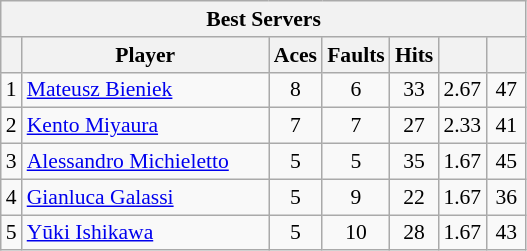<table class="wikitable sortable" style=font-size:90%>
<tr>
<th colspan=7>Best Servers</th>
</tr>
<tr>
<th></th>
<th width=158>Player</th>
<th width=20>Aces</th>
<th width=20>Faults</th>
<th width=20>Hits</th>
<th width=20></th>
<th width=20></th>
</tr>
<tr>
<td>1</td>
<td> <a href='#'>Mateusz Bieniek</a></td>
<td align=center>8</td>
<td align=center>6</td>
<td align=center>33</td>
<td align=center>2.67</td>
<td align=center>47</td>
</tr>
<tr>
<td>2</td>
<td> <a href='#'>Kento Miyaura</a></td>
<td align=center>7</td>
<td align=center>7</td>
<td align=center>27</td>
<td align=center>2.33</td>
<td align=center>41</td>
</tr>
<tr>
<td>3</td>
<td> <a href='#'>Alessandro Michieletto</a></td>
<td align=center>5</td>
<td align=center>5</td>
<td align=center>35</td>
<td align=center>1.67</td>
<td align=center>45</td>
</tr>
<tr>
<td>4</td>
<td> <a href='#'>Gianluca Galassi</a></td>
<td align=center>5</td>
<td align=center>9</td>
<td align=center>22</td>
<td align=center>1.67</td>
<td align=center>36</td>
</tr>
<tr>
<td>5</td>
<td> <a href='#'>Yūki Ishikawa</a></td>
<td align=center>5</td>
<td align=center>10</td>
<td align=center>28</td>
<td align=center>1.67</td>
<td align=center>43</td>
</tr>
</table>
